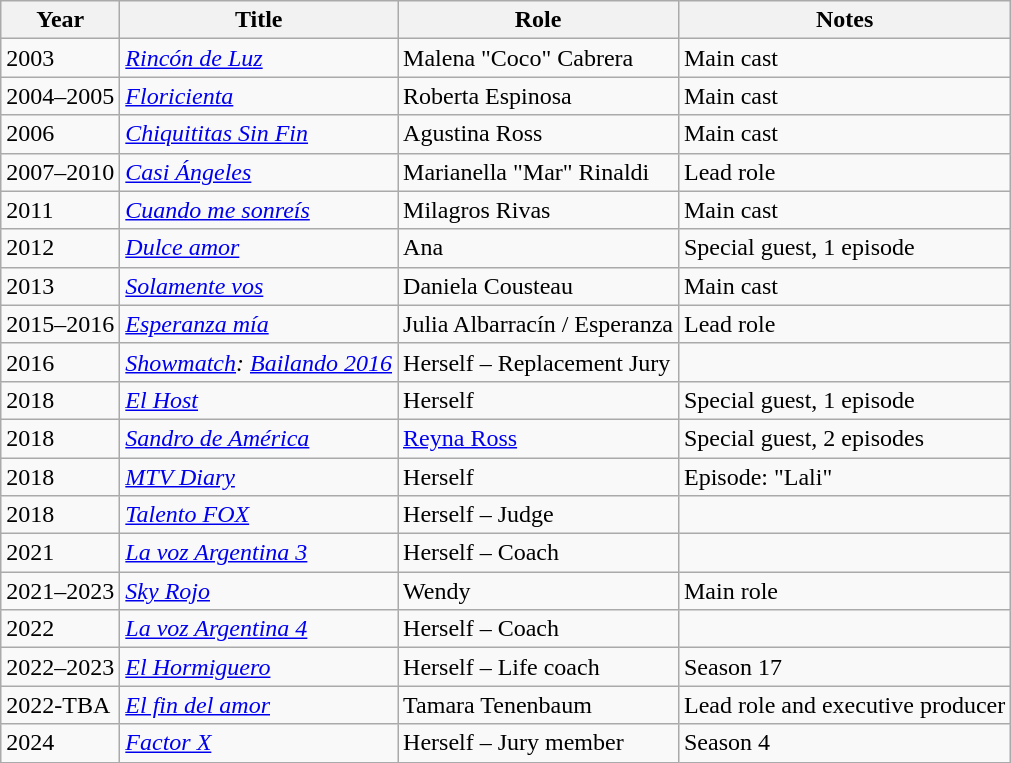<table class="wikitable sortable">
<tr>
<th>Year</th>
<th>Title</th>
<th>Role</th>
<th class="unsortable">Notes</th>
</tr>
<tr>
<td>2003</td>
<td><em><a href='#'>Rincón de Luz</a></em></td>
<td>Malena "Coco" Cabrera</td>
<td>Main cast</td>
</tr>
<tr>
<td>2004–2005</td>
<td><em><a href='#'>Floricienta</a></em></td>
<td>Roberta Espinosa</td>
<td>Main cast</td>
</tr>
<tr>
<td>2006</td>
<td><em><a href='#'>Chiquititas Sin Fin</a></em></td>
<td>Agustina Ross</td>
<td>Main cast</td>
</tr>
<tr>
<td>2007–2010</td>
<td><em><a href='#'>Casi Ángeles</a></em></td>
<td>Marianella "Mar" Rinaldi</td>
<td>Lead role</td>
</tr>
<tr>
<td>2011</td>
<td><em><a href='#'>Cuando me sonreís</a></em></td>
<td>Milagros Rivas</td>
<td>Main cast</td>
</tr>
<tr>
<td>2012</td>
<td><em><a href='#'>Dulce amor</a></em></td>
<td>Ana</td>
<td>Special guest, 1 episode</td>
</tr>
<tr>
<td>2013</td>
<td><em><a href='#'>Solamente vos</a></em></td>
<td>Daniela Cousteau</td>
<td>Main cast</td>
</tr>
<tr>
<td>2015–2016</td>
<td><em><a href='#'>Esperanza mía</a></em></td>
<td>Julia Albarracín / Esperanza</td>
<td>Lead role</td>
</tr>
<tr>
<td>2016</td>
<td><em><a href='#'>Showmatch</a>: <a href='#'>Bailando 2016</a></em></td>
<td>Herself – Replacement Jury</td>
<td></td>
</tr>
<tr>
<td>2018</td>
<td><em><a href='#'>El Host</a></em></td>
<td>Herself</td>
<td>Special guest, 1 episode</td>
</tr>
<tr>
<td>2018</td>
<td><em><a href='#'>Sandro de América</a></em></td>
<td><a href='#'>Reyna Ross</a></td>
<td>Special guest, 2 episodes</td>
</tr>
<tr>
<td>2018</td>
<td><em><a href='#'>MTV Diary</a></em></td>
<td>Herself</td>
<td>Episode: "Lali"</td>
</tr>
<tr>
<td>2018</td>
<td><em><a href='#'>Talento FOX</a></em></td>
<td>Herself – Judge</td>
<td></td>
</tr>
<tr>
<td>2021</td>
<td><em><a href='#'>La voz Argentina 3</a></em></td>
<td>Herself – Coach</td>
<td></td>
</tr>
<tr>
<td>2021–2023</td>
<td><em><a href='#'>Sky Rojo</a></em></td>
<td>Wendy</td>
<td>Main role</td>
</tr>
<tr>
<td>2022</td>
<td><em><a href='#'>La voz Argentina 4</a></em></td>
<td>Herself – Coach</td>
<td></td>
</tr>
<tr>
<td>2022–2023</td>
<td><em><a href='#'>El Hormiguero</a></em></td>
<td>Herself – Life coach</td>
<td>Season 17</td>
</tr>
<tr>
<td>2022-TBA</td>
<td><em><a href='#'>El fin del amor</a></em></td>
<td>Tamara Tenenbaum</td>
<td>Lead role and executive producer</td>
</tr>
<tr>
<td>2024</td>
<td><em><a href='#'>Factor X</a></em></td>
<td>Herself – Jury member</td>
<td>Season 4</td>
</tr>
</table>
